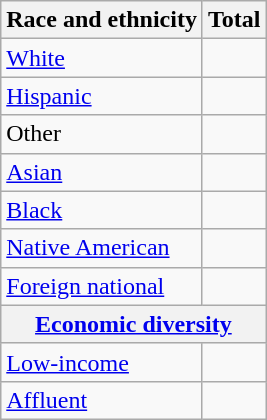<table class="wikitable floatright sortable collapsible"; text-align:right; font-size:80%;">
<tr>
<th>Race and ethnicity</th>
<th colspan="2" data-sort-type=number>Total</th>
</tr>
<tr>
<td><a href='#'>White</a></td>
<td align=right></td>
</tr>
<tr>
<td><a href='#'>Hispanic</a></td>
<td align=right></td>
</tr>
<tr>
<td>Other</td>
<td align=right></td>
</tr>
<tr>
<td><a href='#'>Asian</a></td>
<td align=right></td>
</tr>
<tr>
<td><a href='#'>Black</a></td>
<td align=right></td>
</tr>
<tr>
<td><a href='#'>Native American</a></td>
<td align=right></td>
</tr>
<tr>
<td><a href='#'>Foreign national</a></td>
<td align=right></td>
</tr>
<tr>
<th colspan="4" data-sort-type=number><a href='#'>Economic diversity</a></th>
</tr>
<tr>
<td><a href='#'>Low-income</a></td>
<td align=right></td>
</tr>
<tr>
<td><a href='#'>Affluent</a></td>
<td align=right></td>
</tr>
</table>
